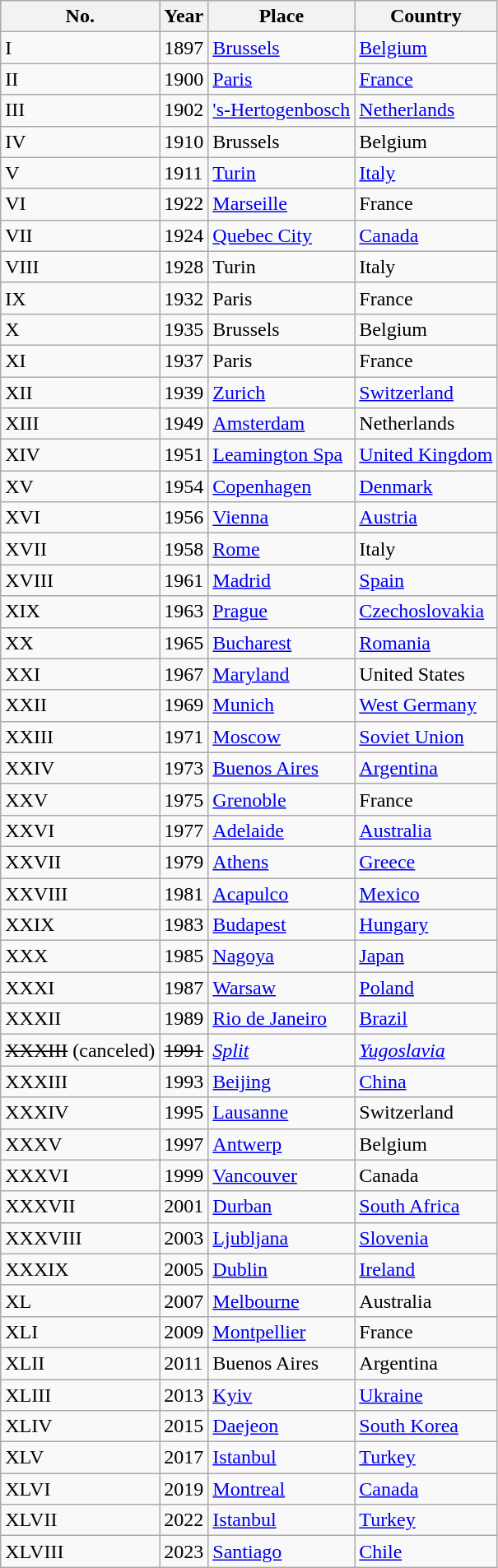<table class="wikitable sortable">
<tr>
<th>No.</th>
<th>Year</th>
<th>Place</th>
<th>Country</th>
</tr>
<tr>
<td>I</td>
<td>1897</td>
<td><a href='#'>Brussels</a></td>
<td><a href='#'>Belgium</a></td>
</tr>
<tr>
<td>II</td>
<td>1900</td>
<td><a href='#'>Paris</a></td>
<td><a href='#'>France</a></td>
</tr>
<tr>
<td>III</td>
<td>1902</td>
<td><a href='#'>'s-Hertogenbosch</a></td>
<td><a href='#'>Netherlands</a></td>
</tr>
<tr>
<td>IV</td>
<td>1910</td>
<td>Brussels</td>
<td>Belgium</td>
</tr>
<tr>
<td>V</td>
<td>1911</td>
<td><a href='#'>Turin</a></td>
<td><a href='#'>Italy</a></td>
</tr>
<tr>
<td>VI</td>
<td>1922</td>
<td><a href='#'>Marseille</a></td>
<td>France</td>
</tr>
<tr>
<td>VII</td>
<td>1924</td>
<td><a href='#'>Quebec City</a></td>
<td><a href='#'>Canada</a></td>
</tr>
<tr>
<td>VIII</td>
<td>1928</td>
<td>Turin</td>
<td>Italy</td>
</tr>
<tr>
<td>IX</td>
<td>1932</td>
<td>Paris</td>
<td>France</td>
</tr>
<tr>
<td>X</td>
<td>1935</td>
<td>Brussels</td>
<td>Belgium</td>
</tr>
<tr>
<td>XI</td>
<td>1937</td>
<td>Paris</td>
<td>France</td>
</tr>
<tr>
<td>XII</td>
<td>1939</td>
<td><a href='#'>Zurich</a></td>
<td><a href='#'>Switzerland</a></td>
</tr>
<tr>
<td>XIII</td>
<td>1949</td>
<td><a href='#'>Amsterdam</a></td>
<td>Netherlands</td>
</tr>
<tr>
<td>XIV</td>
<td>1951</td>
<td><a href='#'>Leamington Spa</a></td>
<td><a href='#'>United Kingdom</a></td>
</tr>
<tr>
<td>XV</td>
<td>1954</td>
<td><a href='#'>Copenhagen</a></td>
<td><a href='#'>Denmark</a></td>
</tr>
<tr>
<td>XVI</td>
<td>1956</td>
<td><a href='#'>Vienna</a></td>
<td><a href='#'>Austria</a></td>
</tr>
<tr>
<td>XVII</td>
<td>1958</td>
<td><a href='#'>Rome</a></td>
<td>Italy</td>
</tr>
<tr>
<td>XVIII</td>
<td>1961</td>
<td><a href='#'>Madrid</a></td>
<td><a href='#'>Spain</a></td>
</tr>
<tr>
<td>XIX</td>
<td>1963</td>
<td><a href='#'>Prague</a></td>
<td><a href='#'>Czechoslovakia</a></td>
</tr>
<tr>
<td>XX</td>
<td>1965</td>
<td><a href='#'>Bucharest</a></td>
<td><a href='#'>Romania</a></td>
</tr>
<tr>
<td>XXI</td>
<td>1967</td>
<td><a href='#'>Maryland</a></td>
<td>United States</td>
</tr>
<tr>
<td>XXII</td>
<td>1969</td>
<td><a href='#'>Munich</a></td>
<td><a href='#'>West Germany</a></td>
</tr>
<tr>
<td>XXIII</td>
<td>1971</td>
<td><a href='#'>Moscow</a></td>
<td><a href='#'>Soviet Union</a></td>
</tr>
<tr>
<td>XXIV</td>
<td>1973</td>
<td><a href='#'>Buenos Aires</a></td>
<td><a href='#'>Argentina</a></td>
</tr>
<tr>
<td>XXV</td>
<td>1975</td>
<td><a href='#'>Grenoble</a></td>
<td>France</td>
</tr>
<tr>
<td>XXVI</td>
<td>1977</td>
<td><a href='#'>Adelaide</a></td>
<td><a href='#'>Australia</a></td>
</tr>
<tr>
<td>XXVII</td>
<td>1979</td>
<td><a href='#'>Athens</a></td>
<td><a href='#'>Greece</a></td>
</tr>
<tr>
<td>XXVIII</td>
<td>1981</td>
<td><a href='#'>Acapulco</a></td>
<td><a href='#'>Mexico</a></td>
</tr>
<tr>
<td>XXIX</td>
<td>1983</td>
<td><a href='#'>Budapest</a></td>
<td><a href='#'>Hungary</a></td>
</tr>
<tr>
<td>XXX</td>
<td>1985</td>
<td><a href='#'>Nagoya</a></td>
<td><a href='#'>Japan</a></td>
</tr>
<tr>
<td>XXXI</td>
<td>1987</td>
<td><a href='#'>Warsaw</a></td>
<td><a href='#'>Poland</a></td>
</tr>
<tr>
<td>XXXII</td>
<td>1989</td>
<td><a href='#'>Rio de Janeiro</a></td>
<td><a href='#'>Brazil</a></td>
</tr>
<tr>
<td><s>XXXIII</s> (canceled)</td>
<td><s>1991</s></td>
<td><em><a href='#'>Split</a></em></td>
<td><em><a href='#'>Yugoslavia</a></em></td>
</tr>
<tr>
<td>XXXIII</td>
<td>1993</td>
<td><a href='#'>Beijing</a></td>
<td><a href='#'>China</a></td>
</tr>
<tr>
<td>XXXIV</td>
<td>1995</td>
<td><a href='#'>Lausanne</a></td>
<td>Switzerland</td>
</tr>
<tr>
<td>XXXV</td>
<td>1997</td>
<td><a href='#'>Antwerp</a></td>
<td>Belgium</td>
</tr>
<tr>
<td>XXXVI</td>
<td>1999</td>
<td><a href='#'>Vancouver</a></td>
<td>Canada</td>
</tr>
<tr>
<td>XXXVII</td>
<td>2001</td>
<td><a href='#'>Durban</a></td>
<td><a href='#'>South Africa</a></td>
</tr>
<tr>
<td>XXXVIII</td>
<td>2003</td>
<td><a href='#'>Ljubljana</a></td>
<td><a href='#'>Slovenia</a></td>
</tr>
<tr>
<td>XXXIX</td>
<td>2005</td>
<td><a href='#'>Dublin</a></td>
<td><a href='#'>Ireland</a></td>
</tr>
<tr>
<td>XL</td>
<td>2007</td>
<td><a href='#'>Melbourne</a></td>
<td>Australia</td>
</tr>
<tr>
<td>XLI</td>
<td>2009</td>
<td><a href='#'>Montpellier</a></td>
<td>France</td>
</tr>
<tr>
<td>XLII</td>
<td>2011</td>
<td>Buenos Aires</td>
<td>Argentina</td>
</tr>
<tr>
<td>XLIII</td>
<td>2013</td>
<td><a href='#'>Kyiv</a></td>
<td><a href='#'>Ukraine</a></td>
</tr>
<tr>
<td>XLIV</td>
<td>2015</td>
<td><a href='#'>Daejeon</a></td>
<td><a href='#'>South Korea</a></td>
</tr>
<tr>
<td>XLV</td>
<td>2017</td>
<td><a href='#'>Istanbul</a></td>
<td><a href='#'>Turkey</a></td>
</tr>
<tr>
<td>XLVI</td>
<td>2019</td>
<td><a href='#'>Montreal</a></td>
<td><a href='#'>Canada</a></td>
</tr>
<tr>
<td>XLVII</td>
<td>2022</td>
<td><a href='#'>Istanbul</a></td>
<td><a href='#'>Turkey</a></td>
</tr>
<tr>
<td>XLVIII</td>
<td>2023</td>
<td><a href='#'>Santiago</a></td>
<td><a href='#'>Chile</a></td>
</tr>
</table>
